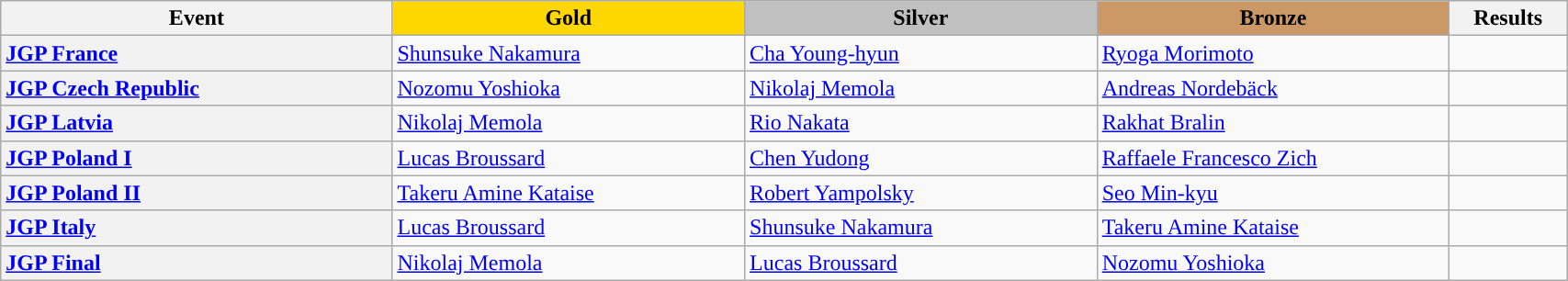<table class="wikitable unsortable" style="text-align:left; width:90%;">
<tr>
<th scope="col" style="text-align:center; width:25%;">Event</th>
<td scope="col" style="text-align:center; width:22.5%; background:gold"><strong>Gold</strong></td>
<td scope="col" style="text-align:center; width:22.5%; background:silver"><strong>Silver</strong></td>
<td scope="col" style="text-align:center; width:22.5%; background:#c96"><strong>Bronze</strong></td>
<th scope="col" style="text-align:center; width:7.5%;">Results</th>
</tr>
<tr>
<th scope="row" style="text-align:left"> <a href='#'>JGP France</a></th>
<td> <a href='#'>Shunsuke Nakamura</a></td>
<td> <a href='#'>Cha Young-hyun</a></td>
<td> <a href='#'>Ryoga Morimoto</a></td>
<td></td>
</tr>
<tr>
<th scope="row" style="text-align:left"> <a href='#'>JGP Czech Republic</a></th>
<td> <a href='#'>Nozomu Yoshioka</a></td>
<td> <a href='#'>Nikolaj Memola</a></td>
<td> <a href='#'>Andreas Nordebäck</a></td>
<td></td>
</tr>
<tr>
<th scope="row" style="text-align:left"> <a href='#'>JGP Latvia</a></th>
<td> <a href='#'>Nikolaj Memola</a></td>
<td> <a href='#'>Rio Nakata</a></td>
<td> <a href='#'>Rakhat Bralin</a></td>
<td></td>
</tr>
<tr>
<th scope="row" style="text-align:left"> <a href='#'>JGP Poland I</a></th>
<td> <a href='#'>Lucas Broussard</a></td>
<td> <a href='#'>Chen Yudong</a></td>
<td> <a href='#'>Raffaele Francesco Zich</a></td>
<td></td>
</tr>
<tr>
<th scope="row" style="text-align:left"> <a href='#'>JGP Poland II</a></th>
<td> <a href='#'>Takeru Amine Kataise</a></td>
<td> <a href='#'>Robert Yampolsky</a></td>
<td> <a href='#'>Seo Min-kyu</a></td>
<td></td>
</tr>
<tr>
<th scope="row" style="text-align:left"> <a href='#'>JGP Italy</a></th>
<td> <a href='#'>Lucas Broussard</a></td>
<td> <a href='#'>Shunsuke Nakamura</a></td>
<td> <a href='#'>Takeru Amine Kataise</a></td>
<td></td>
</tr>
<tr>
<th scope="row" style="text-align:left"> <a href='#'>JGP Final</a></th>
<td> <a href='#'>Nikolaj Memola</a></td>
<td> <a href='#'>Lucas Broussard</a></td>
<td> <a href='#'>Nozomu Yoshioka</a></td>
<td></td>
</tr>
</table>
